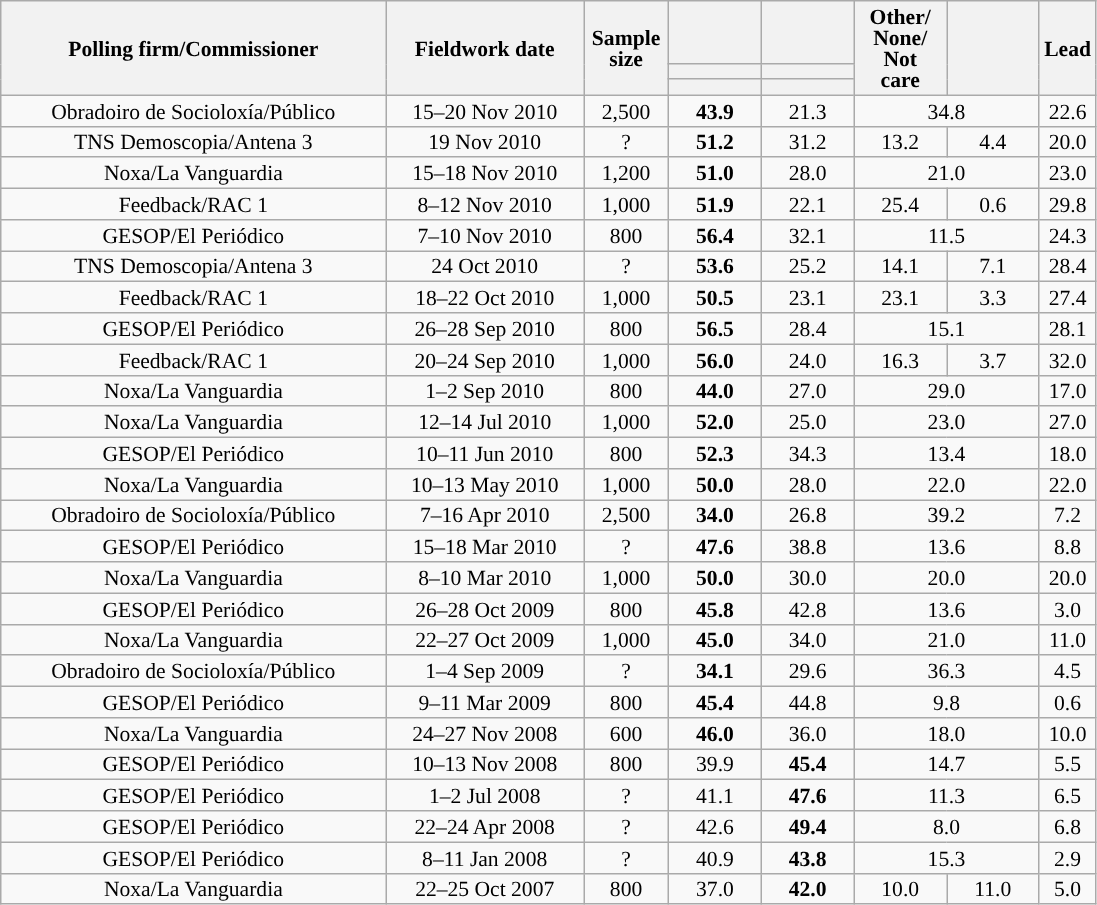<table class="wikitable collapsible collapsed" style="text-align:center; font-size:90%; line-height:14px;">
<tr style="height:42px;">
<th style="width:250px;" rowspan="3">Polling firm/Commissioner</th>
<th style="width:125px;" rowspan="3">Fieldwork date</th>
<th style="width:50px;" rowspan="3">Sample size</th>
<th style="width:55px;"></th>
<th style="width:55px;"></th>
<th style="width:55px;" rowspan="3">Other/<br>None/<br>Not<br>care</th>
<th style="width:55px;" rowspan="3"></th>
<th style="width:30px;" rowspan="3">Lead</th>
</tr>
<tr>
<th style="color:inherit;background:"></th>
<th style="color:inherit;background:"></th>
</tr>
<tr>
<th></th>
<th></th>
</tr>
<tr>
<td>Obradoiro de Socioloxía/Público</td>
<td>15–20 Nov 2010</td>
<td>2,500</td>
<td><strong>43.9</strong></td>
<td>21.3</td>
<td colspan="2">34.8</td>
<td style="background:">22.6</td>
</tr>
<tr>
<td>TNS Demoscopia/Antena 3</td>
<td>19 Nov 2010</td>
<td>?</td>
<td><strong>51.2</strong></td>
<td>31.2</td>
<td>13.2</td>
<td>4.4</td>
<td style="background:">20.0</td>
</tr>
<tr>
<td>Noxa/La Vanguardia</td>
<td>15–18 Nov 2010</td>
<td>1,200</td>
<td><strong>51.0</strong></td>
<td>28.0</td>
<td colspan="2">21.0</td>
<td style="background:">23.0</td>
</tr>
<tr>
<td>Feedback/RAC 1</td>
<td>8–12 Nov 2010</td>
<td>1,000</td>
<td><strong>51.9</strong></td>
<td>22.1</td>
<td>25.4</td>
<td>0.6</td>
<td style="background:">29.8</td>
</tr>
<tr>
<td>GESOP/El Periódico</td>
<td>7–10 Nov 2010</td>
<td>800</td>
<td><strong>56.4</strong></td>
<td>32.1</td>
<td colspan="2">11.5</td>
<td style="background:">24.3</td>
</tr>
<tr>
<td>TNS Demoscopia/Antena 3</td>
<td>24 Oct 2010</td>
<td>?</td>
<td><strong>53.6</strong></td>
<td>25.2</td>
<td>14.1</td>
<td>7.1</td>
<td style="background:">28.4</td>
</tr>
<tr>
<td>Feedback/RAC 1</td>
<td>18–22 Oct 2010</td>
<td>1,000</td>
<td><strong>50.5</strong></td>
<td>23.1</td>
<td>23.1</td>
<td>3.3</td>
<td style="background:">27.4</td>
</tr>
<tr>
<td>GESOP/El Periódico</td>
<td>26–28 Sep 2010</td>
<td>800</td>
<td><strong>56.5</strong></td>
<td>28.4</td>
<td colspan="2">15.1</td>
<td style="background:">28.1</td>
</tr>
<tr>
<td>Feedback/RAC 1</td>
<td>20–24 Sep 2010</td>
<td>1,000</td>
<td><strong>56.0</strong></td>
<td>24.0</td>
<td>16.3</td>
<td>3.7</td>
<td style="background:">32.0</td>
</tr>
<tr>
<td>Noxa/La Vanguardia</td>
<td>1–2 Sep 2010</td>
<td>800</td>
<td><strong>44.0</strong></td>
<td>27.0</td>
<td colspan="2">29.0</td>
<td style="background:">17.0</td>
</tr>
<tr>
<td>Noxa/La Vanguardia</td>
<td>12–14 Jul 2010</td>
<td>1,000</td>
<td><strong>52.0</strong></td>
<td>25.0</td>
<td colspan="2">23.0</td>
<td style="background:">27.0</td>
</tr>
<tr>
<td>GESOP/El Periódico</td>
<td>10–11 Jun 2010</td>
<td>800</td>
<td><strong>52.3</strong></td>
<td>34.3</td>
<td colspan="2">13.4</td>
<td style="background:">18.0</td>
</tr>
<tr>
<td>Noxa/La Vanguardia</td>
<td>10–13 May 2010</td>
<td>1,000</td>
<td><strong>50.0</strong></td>
<td>28.0</td>
<td colspan="2">22.0</td>
<td style="background:">22.0</td>
</tr>
<tr>
<td>Obradoiro de Socioloxía/Público</td>
<td>7–16 Apr 2010</td>
<td>2,500</td>
<td><strong>34.0</strong></td>
<td>26.8</td>
<td colspan="2">39.2</td>
<td style="background:">7.2</td>
</tr>
<tr>
<td>GESOP/El Periódico</td>
<td>15–18 Mar 2010</td>
<td>?</td>
<td><strong>47.6</strong></td>
<td>38.8</td>
<td colspan="2">13.6</td>
<td style="background:">8.8</td>
</tr>
<tr>
<td>Noxa/La Vanguardia</td>
<td>8–10 Mar 2010</td>
<td>1,000</td>
<td><strong>50.0</strong></td>
<td>30.0</td>
<td colspan="2">20.0</td>
<td style="background:">20.0</td>
</tr>
<tr>
<td>GESOP/El Periódico</td>
<td>26–28 Oct 2009</td>
<td>800</td>
<td><strong>45.8</strong></td>
<td>42.8</td>
<td colspan="2">13.6</td>
<td style="background:">3.0</td>
</tr>
<tr>
<td>Noxa/La Vanguardia</td>
<td>22–27 Oct 2009</td>
<td>1,000</td>
<td><strong>45.0</strong></td>
<td>34.0</td>
<td colspan="2">21.0</td>
<td style="background:">11.0</td>
</tr>
<tr>
<td>Obradoiro de Socioloxía/Público</td>
<td>1–4 Sep 2009</td>
<td>?</td>
<td><strong>34.1</strong></td>
<td>29.6</td>
<td colspan="2">36.3</td>
<td style="background:">4.5</td>
</tr>
<tr>
<td>GESOP/El Periódico</td>
<td>9–11 Mar 2009</td>
<td>800</td>
<td><strong>45.4</strong></td>
<td>44.8</td>
<td colspan="2">9.8</td>
<td style="background:">0.6</td>
</tr>
<tr>
<td>Noxa/La Vanguardia</td>
<td>24–27 Nov 2008</td>
<td>600</td>
<td><strong>46.0</strong></td>
<td>36.0</td>
<td colspan="2">18.0</td>
<td style="background:">10.0</td>
</tr>
<tr>
<td>GESOP/El Periódico</td>
<td>10–13 Nov 2008</td>
<td>800</td>
<td>39.9</td>
<td><strong>45.4</strong></td>
<td colspan="2">14.7</td>
<td style="background:">5.5</td>
</tr>
<tr>
<td>GESOP/El Periódico</td>
<td>1–2 Jul 2008</td>
<td>?</td>
<td>41.1</td>
<td><strong>47.6</strong></td>
<td colspan="2">11.3</td>
<td style="background:">6.5</td>
</tr>
<tr>
<td>GESOP/El Periódico</td>
<td>22–24 Apr 2008</td>
<td>?</td>
<td>42.6</td>
<td><strong>49.4</strong></td>
<td colspan="2">8.0</td>
<td style="background:">6.8</td>
</tr>
<tr>
<td>GESOP/El Periódico</td>
<td>8–11 Jan 2008</td>
<td>?</td>
<td>40.9</td>
<td><strong>43.8</strong></td>
<td colspan="2">15.3</td>
<td style="background:">2.9</td>
</tr>
<tr>
<td>Noxa/La Vanguardia</td>
<td>22–25 Oct 2007</td>
<td>800</td>
<td>37.0</td>
<td><strong>42.0</strong></td>
<td>10.0</td>
<td>11.0</td>
<td style="background:">5.0</td>
</tr>
</table>
